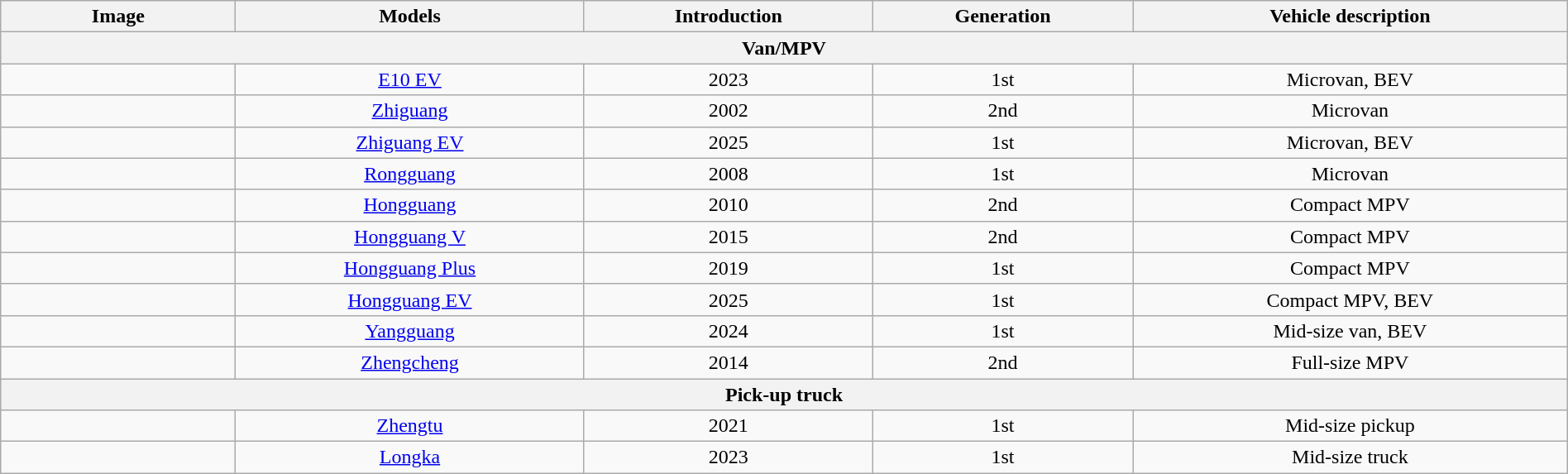<table class="wikitable sortable" style="text-align: center; width: 100%">
<tr>
<th class="unsortable" width="15%">Image</th>
<th>Models</th>
<th>Introduction</th>
<th class="unsortable">Generation</th>
<th>Vehicle description</th>
</tr>
<tr>
<th colspan="5">Van/MPV</th>
</tr>
<tr>
<td></td>
<td><a href='#'>E10 EV</a></td>
<td>2023</td>
<td>1st</td>
<td>Microvan, BEV</td>
</tr>
<tr>
<td></td>
<td><a href='#'>Zhiguang</a></td>
<td>2002</td>
<td>2nd</td>
<td>Microvan</td>
</tr>
<tr>
<td></td>
<td><a href='#'>Zhiguang EV</a></td>
<td>2025</td>
<td>1st</td>
<td>Microvan, BEV</td>
</tr>
<tr>
<td></td>
<td><a href='#'>Rongguang</a></td>
<td>2008</td>
<td>1st</td>
<td>Microvan</td>
</tr>
<tr>
<td></td>
<td><a href='#'>Hongguang</a></td>
<td>2010</td>
<td>2nd</td>
<td>Compact MPV</td>
</tr>
<tr>
<td></td>
<td><a href='#'>Hongguang V</a></td>
<td>2015</td>
<td>2nd</td>
<td>Compact MPV</td>
</tr>
<tr>
<td></td>
<td><a href='#'>Hongguang Plus</a></td>
<td>2019</td>
<td>1st</td>
<td>Compact MPV</td>
</tr>
<tr>
<td></td>
<td><a href='#'>Hongguang EV</a></td>
<td>2025</td>
<td>1st</td>
<td>Compact MPV, BEV</td>
</tr>
<tr>
<td></td>
<td><a href='#'>Yangguang</a></td>
<td>2024</td>
<td>1st</td>
<td>Mid-size van, BEV</td>
</tr>
<tr>
<td></td>
<td><a href='#'>Zhengcheng</a></td>
<td>2014</td>
<td>2nd</td>
<td>Full-size MPV</td>
</tr>
<tr>
<th colspan="5">Pick-up truck</th>
</tr>
<tr>
<td></td>
<td><a href='#'>Zhengtu</a></td>
<td>2021</td>
<td>1st</td>
<td>Mid-size pickup</td>
</tr>
<tr>
<td></td>
<td><a href='#'>Longka</a></td>
<td>2023</td>
<td>1st</td>
<td>Mid-size truck</td>
</tr>
</table>
